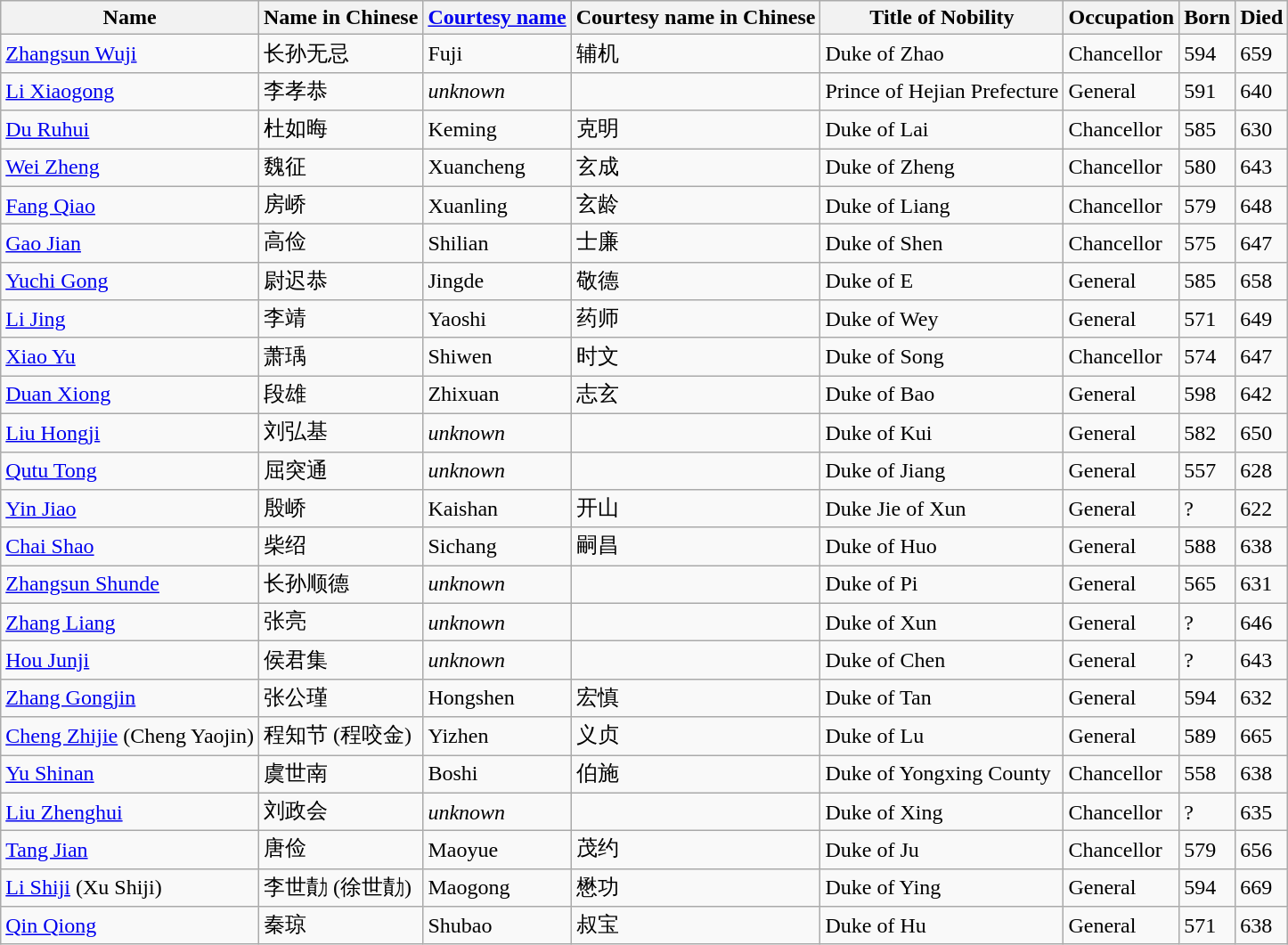<table class="wikitable">
<tr>
<th>Name</th>
<th>Name in Chinese</th>
<th><a href='#'>Courtesy name</a></th>
<th>Courtesy name in Chinese</th>
<th>Title of Nobility</th>
<th>Occupation</th>
<th>Born</th>
<th>Died</th>
</tr>
<tr>
<td><a href='#'>Zhangsun Wuji</a></td>
<td>长孙无忌</td>
<td>Fuji</td>
<td>辅机</td>
<td>Duke of Zhao</td>
<td>Chancellor</td>
<td>594</td>
<td>659</td>
</tr>
<tr>
<td><a href='#'>Li Xiaogong</a></td>
<td>李孝恭</td>
<td><em>unknown</em></td>
<td></td>
<td>Prince of Hejian Prefecture</td>
<td>General</td>
<td>591</td>
<td>640</td>
</tr>
<tr>
<td><a href='#'>Du Ruhui</a></td>
<td>杜如晦</td>
<td>Keming</td>
<td>克明</td>
<td>Duke of Lai</td>
<td>Chancellor</td>
<td>585</td>
<td>630</td>
</tr>
<tr>
<td><a href='#'>Wei Zheng</a></td>
<td>魏征</td>
<td>Xuancheng</td>
<td>玄成</td>
<td>Duke of Zheng</td>
<td>Chancellor</td>
<td>580</td>
<td>643</td>
</tr>
<tr>
<td><a href='#'>Fang Qiao</a></td>
<td>房峤</td>
<td>Xuanling</td>
<td>玄龄</td>
<td>Duke of Liang</td>
<td>Chancellor</td>
<td>579</td>
<td>648</td>
</tr>
<tr>
<td><a href='#'>Gao Jian</a></td>
<td>高俭</td>
<td>Shilian</td>
<td>士廉</td>
<td>Duke of Shen</td>
<td>Chancellor</td>
<td>575</td>
<td>647</td>
</tr>
<tr>
<td><a href='#'>Yuchi Gong</a></td>
<td>尉迟恭</td>
<td>Jingde</td>
<td>敬德</td>
<td>Duke of E</td>
<td>General</td>
<td>585</td>
<td>658</td>
</tr>
<tr>
<td><a href='#'>Li Jing</a></td>
<td>李靖</td>
<td>Yaoshi</td>
<td>药师</td>
<td>Duke of Wey</td>
<td>General</td>
<td>571</td>
<td>649</td>
</tr>
<tr>
<td><a href='#'>Xiao Yu</a></td>
<td>萧瑀</td>
<td>Shiwen</td>
<td>时文</td>
<td>Duke of Song</td>
<td>Chancellor</td>
<td>574</td>
<td>647</td>
</tr>
<tr>
<td><a href='#'>Duan Xiong</a></td>
<td>段雄</td>
<td>Zhixuan</td>
<td>志玄</td>
<td>Duke of Bao</td>
<td>General</td>
<td>598</td>
<td>642</td>
</tr>
<tr>
<td><a href='#'>Liu Hongji</a></td>
<td>刘弘基</td>
<td><em>unknown</em></td>
<td></td>
<td>Duke of Kui</td>
<td>General</td>
<td>582</td>
<td>650</td>
</tr>
<tr>
<td><a href='#'>Qutu Tong</a></td>
<td>屈突通</td>
<td><em>unknown</em></td>
<td></td>
<td>Duke of Jiang</td>
<td>General</td>
<td>557</td>
<td>628</td>
</tr>
<tr>
<td><a href='#'>Yin Jiao</a></td>
<td>殷峤</td>
<td>Kaishan</td>
<td>开山</td>
<td>Duke Jie of Xun</td>
<td>General</td>
<td>?</td>
<td>622</td>
</tr>
<tr>
<td><a href='#'>Chai Shao</a></td>
<td>柴绍</td>
<td>Sichang</td>
<td>嗣昌</td>
<td>Duke of Huo</td>
<td>General</td>
<td>588</td>
<td>638</td>
</tr>
<tr>
<td><a href='#'>Zhangsun Shunde</a></td>
<td>长孙顺德</td>
<td><em>unknown</em></td>
<td></td>
<td>Duke of Pi</td>
<td>General</td>
<td>565</td>
<td>631</td>
</tr>
<tr>
<td><a href='#'>Zhang Liang</a></td>
<td>张亮</td>
<td><em>unknown</em></td>
<td></td>
<td>Duke of Xun</td>
<td>General</td>
<td>?</td>
<td>646</td>
</tr>
<tr>
<td><a href='#'>Hou Junji</a></td>
<td>侯君集</td>
<td><em>unknown</em></td>
<td></td>
<td>Duke of Chen</td>
<td>General</td>
<td>?</td>
<td>643</td>
</tr>
<tr>
<td><a href='#'>Zhang Gongjin</a></td>
<td>张公瑾</td>
<td>Hongshen</td>
<td>宏慎</td>
<td>Duke of Tan</td>
<td>General</td>
<td>594</td>
<td>632</td>
</tr>
<tr>
<td><a href='#'>Cheng Zhijie</a> (Cheng Yaojin)</td>
<td>程知节 (程咬金)</td>
<td>Yizhen</td>
<td>义贞</td>
<td>Duke of Lu</td>
<td>General</td>
<td>589</td>
<td>665</td>
</tr>
<tr>
<td><a href='#'>Yu Shinan</a></td>
<td>虞世南</td>
<td>Boshi</td>
<td>伯施</td>
<td>Duke of Yongxing County</td>
<td>Chancellor</td>
<td>558</td>
<td>638</td>
</tr>
<tr>
<td><a href='#'>Liu Zhenghui</a></td>
<td>刘政会</td>
<td><em>unknown</em></td>
<td></td>
<td>Duke of Xing</td>
<td>Chancellor</td>
<td>?</td>
<td>635</td>
</tr>
<tr>
<td><a href='#'>Tang Jian</a></td>
<td>唐俭</td>
<td>Maoyue</td>
<td>茂约</td>
<td>Duke of Ju</td>
<td>Chancellor</td>
<td>579</td>
<td>656</td>
</tr>
<tr>
<td><a href='#'>Li Shiji</a> (Xu Shiji)</td>
<td>李世勣 (徐世勣)</td>
<td>Maogong</td>
<td>懋功</td>
<td>Duke of Ying</td>
<td>General</td>
<td>594</td>
<td>669</td>
</tr>
<tr>
<td><a href='#'>Qin Qiong</a></td>
<td>秦琼</td>
<td>Shubao</td>
<td>叔宝</td>
<td>Duke of Hu</td>
<td>General</td>
<td>571</td>
<td>638</td>
</tr>
</table>
